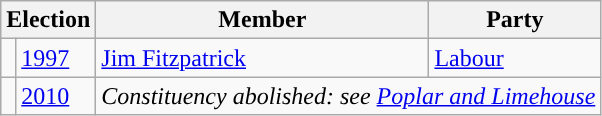<table class="wikitable">
<tr>
<th colspan="2">Election</th>
<th>Member </th>
<th>Party</th>
</tr>
<tr>
<td style="color:inherit;background-color: "></td>
<td><a href='#'>1997</a></td>
<td><a href='#'>Jim Fitzpatrick</a></td>
<td><a href='#'>Labour</a></td>
</tr>
<tr>
<td></td>
<td><a href='#'>2010</a></td>
<td colspan="2"><em>Constituency abolished: see <a href='#'>Poplar and Limehouse</a></em></td>
</tr>
</table>
